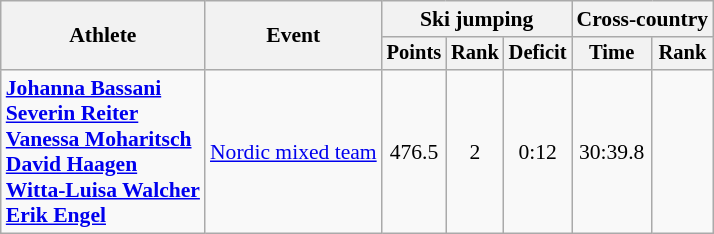<table class="wikitable" style="font-size:90%">
<tr>
<th rowspan="2">Athlete</th>
<th rowspan="2">Event</th>
<th colspan="3">Ski jumping</th>
<th colspan="2">Cross-country</th>
</tr>
<tr style="font-size:95%">
<th>Points</th>
<th>Rank</th>
<th>Deficit</th>
<th>Time</th>
<th>Rank</th>
</tr>
<tr align=center>
<td align=left><strong><a href='#'>Johanna Bassani</a><br><a href='#'>Severin Reiter</a><br><a href='#'>Vanessa Moharitsch</a><br><a href='#'>David Haagen</a><br><a href='#'>Witta-Luisa Walcher</a><br><a href='#'>Erik Engel</a></strong></td>
<td align=left><a href='#'>Nordic mixed team</a></td>
<td>476.5</td>
<td>2</td>
<td>0:12</td>
<td>30:39.8</td>
<td><strong></strong></td>
</tr>
</table>
